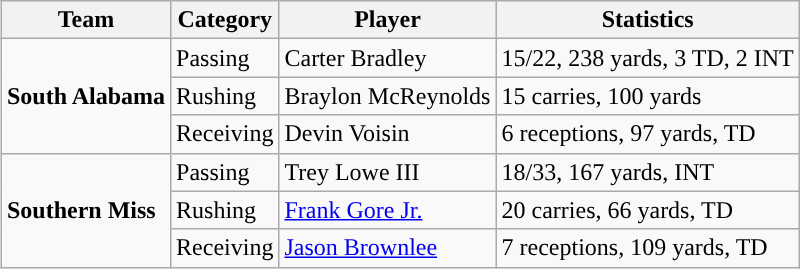<table class="wikitable" style="float: right;">
<tr>
<th>Team</th>
<th>Category</th>
<th>Player</th>
<th>Statistics</th>
</tr>
<tr>
<td rowspan=3><strong>South Alabama</strong></td>
<td>Passing</td>
<td>Carter Bradley</td>
<td>15/22, 238 yards, 3 TD, 2 INT</td>
</tr>
<tr>
<td>Rushing</td>
<td>Braylon McReynolds</td>
<td>15 carries, 100 yards</td>
</tr>
<tr>
<td>Receiving</td>
<td>Devin Voisin</td>
<td>6 receptions, 97 yards, TD</td>
</tr>
<tr>
<td rowspan=3><strong>Southern Miss</strong></td>
<td>Passing</td>
<td>Trey Lowe III</td>
<td>18/33, 167 yards, INT</td>
</tr>
<tr>
<td>Rushing</td>
<td><a href='#'>Frank Gore Jr.</a></td>
<td>20 carries, 66 yards, TD</td>
</tr>
<tr>
<td>Receiving</td>
<td><a href='#'>Jason Brownlee</a></td>
<td>7 receptions, 109 yards, TD</td>
</tr>
</table>
